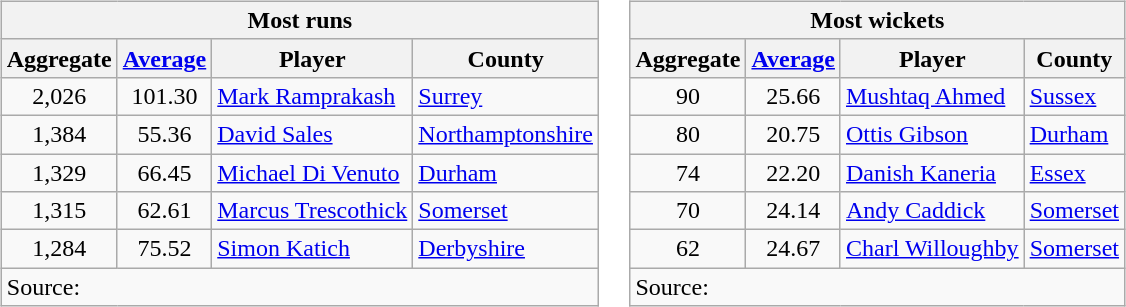<table>
<tr valign="top">
<td><br><table class="wikitable" style="text-align:left;">
<tr>
<th colspan=4>Most runs</th>
</tr>
<tr>
<th>Aggregate</th>
<th><a href='#'>Average</a></th>
<th>Player</th>
<th>County</th>
</tr>
<tr>
<td style="text-align:center;">2,026</td>
<td style="text-align:center;">101.30</td>
<td><a href='#'>Mark Ramprakash</a></td>
<td><a href='#'>Surrey</a></td>
</tr>
<tr>
<td style="text-align:center;">1,384</td>
<td style="text-align:center;">55.36</td>
<td><a href='#'>David Sales</a></td>
<td><a href='#'>Northamptonshire</a></td>
</tr>
<tr>
<td style="text-align:center;">1,329</td>
<td style="text-align:center;">66.45</td>
<td><a href='#'>Michael Di Venuto</a></td>
<td><a href='#'>Durham</a></td>
</tr>
<tr>
<td style="text-align:center;">1,315</td>
<td style="text-align:center;">62.61</td>
<td><a href='#'>Marcus Trescothick</a></td>
<td><a href='#'>Somerset</a></td>
</tr>
<tr>
<td style="text-align:center;">1,284</td>
<td style="text-align:center;">75.52</td>
<td><a href='#'>Simon Katich</a></td>
<td><a href='#'>Derbyshire</a></td>
</tr>
<tr>
<td colspan=4 align="left">Source:</td>
</tr>
</table>
</td>
<td><br><table class="wikitable" style="text-align:left;">
<tr>
<th colspan=4>Most wickets</th>
</tr>
<tr>
<th>Aggregate</th>
<th><a href='#'>Average</a></th>
<th>Player</th>
<th>County</th>
</tr>
<tr>
<td style="text-align:center;">90</td>
<td style="text-align:center;">25.66</td>
<td><a href='#'>Mushtaq Ahmed</a></td>
<td><a href='#'>Sussex</a></td>
</tr>
<tr>
<td style="text-align:center;">80</td>
<td style="text-align:center;">20.75</td>
<td><a href='#'>Ottis Gibson</a></td>
<td><a href='#'>Durham</a></td>
</tr>
<tr>
<td style="text-align:center;">74</td>
<td style="text-align:center;">22.20</td>
<td><a href='#'>Danish Kaneria</a></td>
<td><a href='#'>Essex</a></td>
</tr>
<tr>
<td style="text-align:center;">70</td>
<td style="text-align:center;">24.14</td>
<td><a href='#'>Andy Caddick</a></td>
<td><a href='#'>Somerset</a></td>
</tr>
<tr>
<td style="text-align:center;">62</td>
<td style="text-align:center;">24.67</td>
<td><a href='#'>Charl Willoughby</a></td>
<td><a href='#'>Somerset</a></td>
</tr>
<tr>
<td colspan=4 align="left">Source:</td>
</tr>
</table>
</td>
</tr>
</table>
